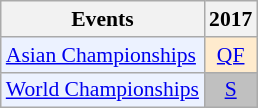<table class="wikitable" style="font-size: 90%; text-align:center">
<tr>
<th>Events</th>
<th>2017</th>
</tr>
<tr>
<td bgcolor="#ECF2FF"; align="left"><a href='#'>Asian Championships</a></td>
<td bgcolor=FFEBCD><a href='#'>QF</a></td>
</tr>
<tr>
<td bgcolor="#ECF2FF"; align="left"><a href='#'>World Championships</a></td>
<td bgcolor=silver><a href='#'>S</a></td>
</tr>
</table>
